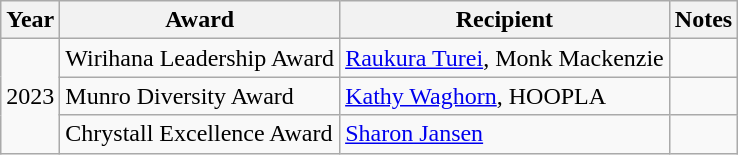<table class="wikitable">
<tr>
<th>Year</th>
<th>Award</th>
<th>Recipient</th>
<th>Notes</th>
</tr>
<tr>
<td rowspan="3">2023</td>
<td>Wirihana Leadership Award</td>
<td><a href='#'>Raukura Turei</a>, Monk Mackenzie</td>
<td></td>
</tr>
<tr>
<td>Munro Diversity Award</td>
<td><a href='#'>Kathy Waghorn</a>, HOOPLA</td>
<td></td>
</tr>
<tr>
<td>Chrystall Excellence Award</td>
<td><a href='#'>Sharon Jansen</a></td>
<td></td>
</tr>
</table>
